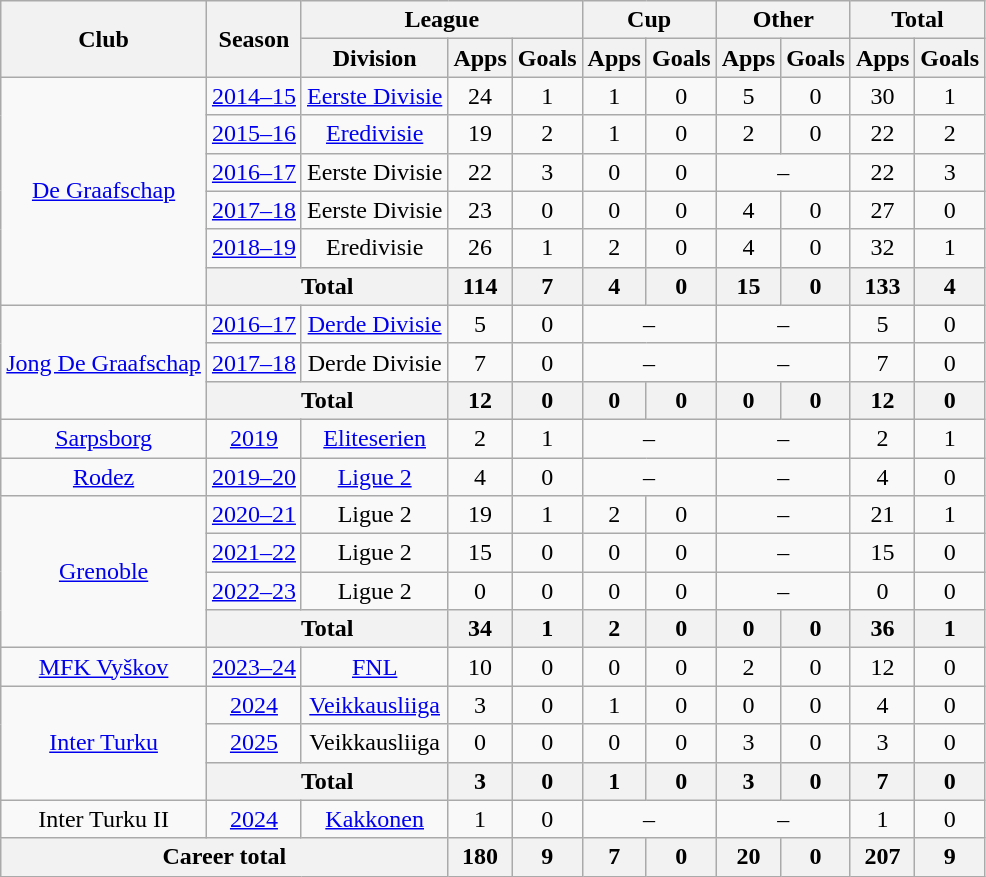<table class="wikitable" style="text-align:center">
<tr>
<th rowspan="2">Club</th>
<th rowspan="2">Season</th>
<th colspan="3">League</th>
<th colspan="2">Cup</th>
<th colspan="2">Other</th>
<th colspan="2">Total</th>
</tr>
<tr>
<th>Division</th>
<th>Apps</th>
<th>Goals</th>
<th>Apps</th>
<th>Goals</th>
<th>Apps</th>
<th>Goals</th>
<th>Apps</th>
<th>Goals</th>
</tr>
<tr>
<td rowspan=6><a href='#'>De Graafschap</a></td>
<td><a href='#'>2014–15</a></td>
<td><a href='#'>Eerste Divisie</a></td>
<td>24</td>
<td>1</td>
<td>1</td>
<td>0</td>
<td>5</td>
<td>0</td>
<td>30</td>
<td>1</td>
</tr>
<tr>
<td><a href='#'>2015–16</a></td>
<td><a href='#'>Eredivisie</a></td>
<td>19</td>
<td>2</td>
<td>1</td>
<td>0</td>
<td>2</td>
<td>0</td>
<td>22</td>
<td>2</td>
</tr>
<tr>
<td><a href='#'>2016–17</a></td>
<td>Eerste Divisie</td>
<td>22</td>
<td>3</td>
<td>0</td>
<td>0</td>
<td colspan=2>–</td>
<td>22</td>
<td>3</td>
</tr>
<tr>
<td><a href='#'>2017–18</a></td>
<td>Eerste Divisie</td>
<td>23</td>
<td>0</td>
<td>0</td>
<td>0</td>
<td>4</td>
<td>0</td>
<td>27</td>
<td>0</td>
</tr>
<tr>
<td><a href='#'>2018–19</a></td>
<td>Eredivisie</td>
<td>26</td>
<td>1</td>
<td>2</td>
<td>0</td>
<td>4</td>
<td>0</td>
<td>32</td>
<td>1</td>
</tr>
<tr>
<th colspan=2>Total</th>
<th>114</th>
<th>7</th>
<th>4</th>
<th>0</th>
<th>15</th>
<th>0</th>
<th>133</th>
<th>4</th>
</tr>
<tr>
<td rowspan=3><a href='#'>Jong De Graafschap</a></td>
<td><a href='#'>2016–17</a></td>
<td><a href='#'>Derde Divisie</a></td>
<td>5</td>
<td>0</td>
<td colspan=2>–</td>
<td colspan=2>–</td>
<td>5</td>
<td>0</td>
</tr>
<tr>
<td><a href='#'>2017–18</a></td>
<td>Derde Divisie</td>
<td>7</td>
<td>0</td>
<td colspan=2>–</td>
<td colspan=2>–</td>
<td>7</td>
<td>0</td>
</tr>
<tr>
<th colspan=2>Total</th>
<th>12</th>
<th>0</th>
<th>0</th>
<th>0</th>
<th>0</th>
<th>0</th>
<th>12</th>
<th>0</th>
</tr>
<tr>
<td><a href='#'>Sarpsborg</a></td>
<td><a href='#'>2019</a></td>
<td><a href='#'>Eliteserien</a></td>
<td>2</td>
<td>1</td>
<td colspan=2>–</td>
<td colspan=2>–</td>
<td>2</td>
<td>1</td>
</tr>
<tr>
<td><a href='#'>Rodez</a></td>
<td><a href='#'>2019–20</a></td>
<td><a href='#'>Ligue 2</a></td>
<td>4</td>
<td>0</td>
<td colspan=2>–</td>
<td colspan=2>–</td>
<td>4</td>
<td>0</td>
</tr>
<tr>
<td rowspan=4><a href='#'>Grenoble</a></td>
<td><a href='#'>2020–21</a></td>
<td>Ligue 2</td>
<td>19</td>
<td>1</td>
<td>2</td>
<td>0</td>
<td colspan=2>–</td>
<td>21</td>
<td>1</td>
</tr>
<tr>
<td><a href='#'>2021–22</a></td>
<td>Ligue 2</td>
<td>15</td>
<td>0</td>
<td>0</td>
<td>0</td>
<td colspan=2>–</td>
<td>15</td>
<td>0</td>
</tr>
<tr>
<td><a href='#'>2022–23</a></td>
<td>Ligue 2</td>
<td>0</td>
<td>0</td>
<td>0</td>
<td>0</td>
<td colspan=2>–</td>
<td>0</td>
<td>0</td>
</tr>
<tr>
<th colspan=2>Total</th>
<th>34</th>
<th>1</th>
<th>2</th>
<th>0</th>
<th>0</th>
<th>0</th>
<th>36</th>
<th>1</th>
</tr>
<tr>
<td><a href='#'>MFK Vyškov</a></td>
<td><a href='#'>2023–24</a></td>
<td><a href='#'>FNL</a></td>
<td>10</td>
<td>0</td>
<td>0</td>
<td>0</td>
<td>2</td>
<td>0</td>
<td>12</td>
<td>0</td>
</tr>
<tr>
<td rowspan=3><a href='#'>Inter Turku</a></td>
<td><a href='#'>2024</a></td>
<td><a href='#'>Veikkausliiga</a></td>
<td>3</td>
<td>0</td>
<td>1</td>
<td>0</td>
<td>0</td>
<td>0</td>
<td>4</td>
<td>0</td>
</tr>
<tr>
<td><a href='#'>2025</a></td>
<td>Veikkausliiga</td>
<td>0</td>
<td>0</td>
<td>0</td>
<td>0</td>
<td>3</td>
<td>0</td>
<td>3</td>
<td>0</td>
</tr>
<tr>
<th colspan=2>Total</th>
<th>3</th>
<th>0</th>
<th>1</th>
<th>0</th>
<th>3</th>
<th>0</th>
<th>7</th>
<th>0</th>
</tr>
<tr>
<td>Inter Turku II</td>
<td><a href='#'>2024</a></td>
<td><a href='#'>Kakkonen</a></td>
<td>1</td>
<td>0</td>
<td colspan=2>–</td>
<td colspan=2>–</td>
<td>1</td>
<td>0</td>
</tr>
<tr>
<th colspan="3">Career total</th>
<th>180</th>
<th>9</th>
<th>7</th>
<th>0</th>
<th>20</th>
<th>0</th>
<th>207</th>
<th>9</th>
</tr>
</table>
